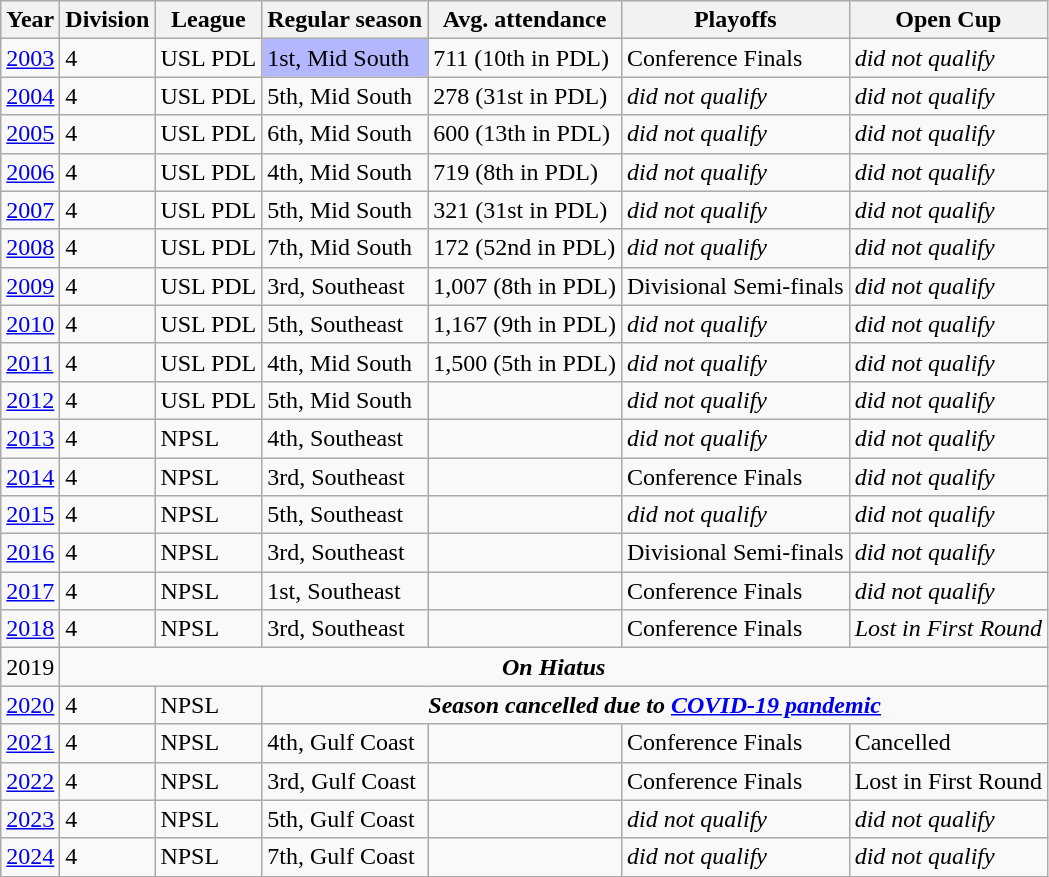<table class="wikitable">
<tr>
<th>Year</th>
<th>Division</th>
<th>League</th>
<th>Regular season</th>
<th>Avg. attendance</th>
<th>Playoffs</th>
<th>Open Cup</th>
</tr>
<tr>
<td><a href='#'>2003</a></td>
<td>4</td>
<td>USL PDL</td>
<td bgcolor="B3B7FF">1st, Mid South</td>
<td>711 (10th in PDL)</td>
<td>Conference Finals</td>
<td><em>did not qualify</em></td>
</tr>
<tr>
<td><a href='#'>2004</a></td>
<td>4</td>
<td>USL PDL</td>
<td>5th, Mid South</td>
<td>278 (31st in PDL)</td>
<td><em>did not qualify</em></td>
<td><em>did not qualify</em></td>
</tr>
<tr>
<td><a href='#'>2005</a></td>
<td>4</td>
<td>USL PDL</td>
<td>6th, Mid South</td>
<td>600 (13th in PDL)</td>
<td><em>did not qualify</em></td>
<td><em>did not qualify</em></td>
</tr>
<tr>
<td><a href='#'>2006</a></td>
<td>4</td>
<td>USL PDL</td>
<td>4th, Mid South</td>
<td>719 (8th in PDL)</td>
<td><em>did not qualify</em></td>
<td><em>did not qualify</em></td>
</tr>
<tr>
<td><a href='#'>2007</a></td>
<td>4</td>
<td>USL PDL</td>
<td>5th, Mid South</td>
<td>321 (31st in PDL)</td>
<td><em>did not qualify</em></td>
<td><em>did not qualify</em></td>
</tr>
<tr>
<td><a href='#'>2008</a></td>
<td>4</td>
<td>USL PDL</td>
<td>7th, Mid South</td>
<td>172 (52nd in PDL)</td>
<td><em>did not qualify</em></td>
<td><em>did not qualify</em></td>
</tr>
<tr>
<td><a href='#'>2009</a></td>
<td>4</td>
<td>USL PDL</td>
<td>3rd, Southeast</td>
<td>1,007 (8th in PDL)</td>
<td>Divisional Semi-finals</td>
<td><em>did not qualify</em></td>
</tr>
<tr>
<td><a href='#'>2010</a></td>
<td>4</td>
<td>USL PDL</td>
<td>5th, Southeast</td>
<td>1,167 (9th in PDL)</td>
<td><em>did not qualify</em></td>
<td><em>did not qualify</em></td>
</tr>
<tr>
<td><a href='#'>2011</a></td>
<td>4</td>
<td>USL PDL</td>
<td>4th, Mid South</td>
<td>1,500 (5th in PDL)</td>
<td><em>did not qualify</em></td>
<td><em>did not qualify</em></td>
</tr>
<tr>
<td><a href='#'>2012</a></td>
<td>4</td>
<td>USL PDL</td>
<td>5th, Mid South</td>
<td></td>
<td><em>did not qualify</em></td>
<td><em>did not qualify</em></td>
</tr>
<tr>
<td><a href='#'>2013</a></td>
<td>4</td>
<td>NPSL</td>
<td>4th, Southeast</td>
<td></td>
<td><em>did not qualify</em></td>
<td><em>did not qualify</em></td>
</tr>
<tr>
<td><a href='#'>2014</a></td>
<td>4</td>
<td>NPSL</td>
<td>3rd, Southeast</td>
<td></td>
<td>Conference Finals</td>
<td><em>did not qualify</em></td>
</tr>
<tr>
<td><a href='#'>2015</a></td>
<td>4</td>
<td>NPSL</td>
<td>5th, Southeast</td>
<td></td>
<td><em>did not qualify</em></td>
<td><em>did not qualify</em></td>
</tr>
<tr>
<td><a href='#'>2016</a></td>
<td>4</td>
<td>NPSL</td>
<td>3rd, Southeast</td>
<td></td>
<td>Divisional Semi-finals</td>
<td><em>did not qualify</em></td>
</tr>
<tr>
<td><a href='#'>2017</a></td>
<td>4</td>
<td>NPSL</td>
<td>1st, Southeast</td>
<td></td>
<td>Conference Finals</td>
<td><em>did not qualify</em></td>
</tr>
<tr>
<td><a href='#'>2018</a></td>
<td>4</td>
<td>NPSL</td>
<td>3rd, Southeast</td>
<td></td>
<td>Conference Finals</td>
<td><em>Lost in First Round</em></td>
</tr>
<tr>
<td>2019</td>
<td rowspan=1 colspan=7 align=center><strong><em>On Hiatus</em></strong></td>
</tr>
<tr>
<td><a href='#'>2020</a></td>
<td>4</td>
<td>NPSL</td>
<td colspan="4" style="text-align:center;"><strong><em>Season cancelled due to <a href='#'>COVID-19 pandemic</a></em></strong></td>
</tr>
<tr>
<td><a href='#'>2021</a></td>
<td>4</td>
<td>NPSL</td>
<td>4th, Gulf Coast</td>
<td></td>
<td>Conference Finals</td>
<td>Cancelled</td>
</tr>
<tr>
<td><a href='#'>2022</a></td>
<td>4</td>
<td>NPSL</td>
<td>3rd, Gulf Coast</td>
<td></td>
<td>Conference Finals</td>
<td>Lost in First Round</td>
</tr>
<tr>
<td><a href='#'>2023</a></td>
<td>4</td>
<td>NPSL</td>
<td>5th, Gulf Coast</td>
<td></td>
<td><em>did not qualify</em></td>
<td><em>did not qualify</em></td>
</tr>
<tr>
<td><a href='#'>2024</a></td>
<td>4</td>
<td>NPSL</td>
<td>7th, Gulf Coast</td>
<td></td>
<td><em>did not qualify</em></td>
<td><em>did not qualify</em></td>
</tr>
</table>
